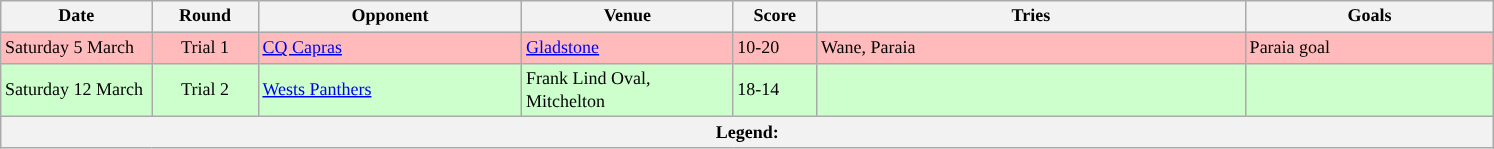<table class="wikitable" style="font-size:75%;">
<tr>
<th style="width:95px;">Date</th>
<th style="width:65px;">Round</th>
<th style="width:170px;">Opponent</th>
<th style="width:135px;">Venue</th>
<th style="width:50px;">Score</th>
<th style="width:280px;">Tries</th>
<th style="width:160px;">Goals</th>
</tr>
<tr style="background:#FFBBBB">
<td>Saturday 5 March</td>
<td style="text-align:center;">Trial 1</td>
<td> <a href='#'>CQ Capras</a></td>
<td><a href='#'>Gladstone</a></td>
<td>10-20</td>
<td>Wane, Paraia</td>
<td>Paraia goal</td>
</tr>
<tr style="background:#CCFFCC">
<td>Saturday 12 March</td>
<td style="text-align:center;">Trial 2</td>
<td><a href='#'>Wests Panthers</a></td>
<td>Frank Lind Oval, Mitchelton</td>
<td>18-14</td>
<td></td>
<td></td>
</tr>
<tr>
<th colspan="07"><strong>Legend</strong>:    </th>
</tr>
</table>
